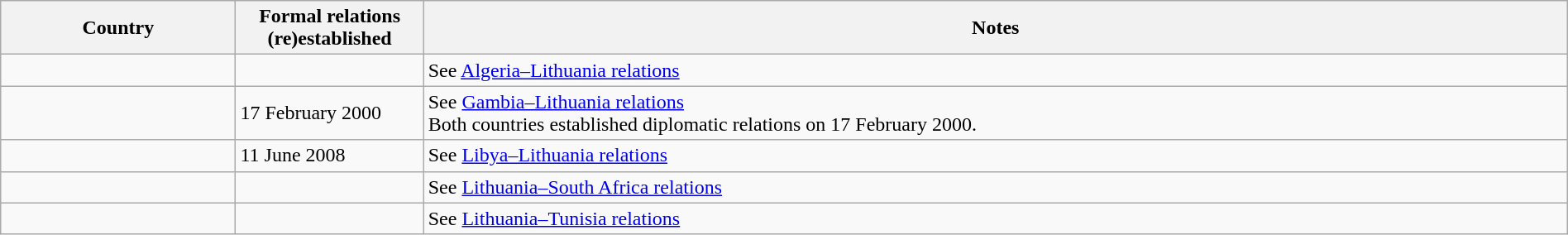<table class="wikitable sortable" border="1" style="width:100%; margin:auto;">
<tr>
<th width="15%">Country</th>
<th width="12%">Formal relations (re)established</th>
<th>Notes</th>
</tr>
<tr>
<td></td>
<td></td>
<td>See <a href='#'>Algeria–Lithuania relations</a></td>
</tr>
<tr>
<td></td>
<td>17 February 2000</td>
<td>See <a href='#'>Gambia–Lithuania relations</a><br>Both countries established diplomatic relations on 17 February 2000.</td>
</tr>
<tr>
<td></td>
<td>11 June 2008</td>
<td>See <a href='#'>Libya–Lithuania relations</a></td>
</tr>
<tr>
<td></td>
<td></td>
<td>See <a href='#'>Lithuania–South Africa relations</a></td>
</tr>
<tr>
<td></td>
<td></td>
<td>See <a href='#'>Lithuania–Tunisia relations</a></td>
</tr>
</table>
